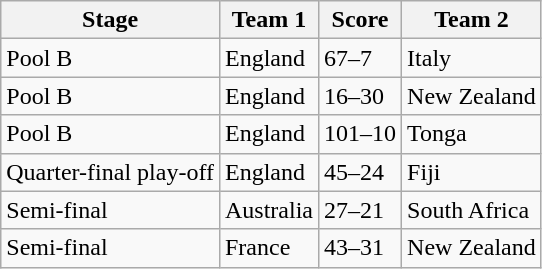<table class="wikitable">
<tr>
<th>Stage</th>
<th>Team 1</th>
<th>Score</th>
<th>Team 2</th>
</tr>
<tr>
<td>Pool B</td>
<td>England</td>
<td>67–7</td>
<td>Italy</td>
</tr>
<tr>
<td>Pool B</td>
<td>England</td>
<td>16–30</td>
<td>New Zealand</td>
</tr>
<tr>
<td>Pool B</td>
<td>England</td>
<td>101–10</td>
<td>Tonga</td>
</tr>
<tr>
<td>Quarter-final play-off</td>
<td>England</td>
<td>45–24</td>
<td>Fiji</td>
</tr>
<tr>
<td>Semi-final</td>
<td>Australia</td>
<td>27–21</td>
<td>South Africa</td>
</tr>
<tr>
<td>Semi-final</td>
<td>France</td>
<td>43–31</td>
<td>New Zealand</td>
</tr>
</table>
